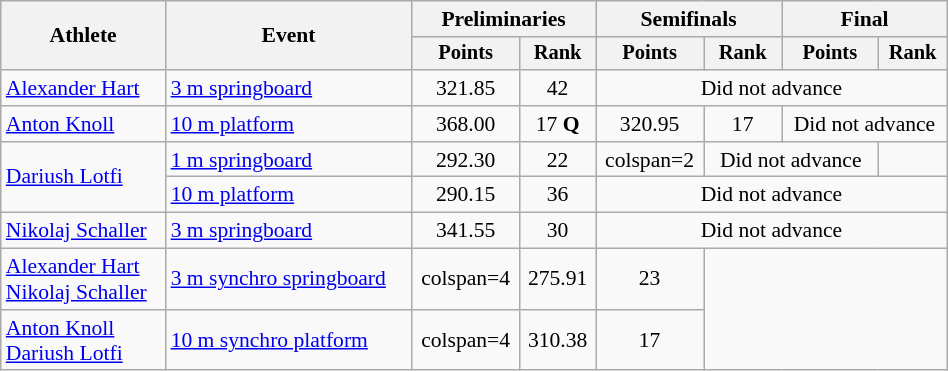<table class="wikitable" style="text-align:center; font-size:90%; width:50%;">
<tr>
<th rowspan=2>Athlete</th>
<th rowspan=2>Event</th>
<th colspan=2>Preliminaries</th>
<th colspan=2>Semifinals</th>
<th colspan=2>Final</th>
</tr>
<tr style="font-size:95%">
<th>Points</th>
<th>Rank</th>
<th>Points</th>
<th>Rank</th>
<th>Points</th>
<th>Rank</th>
</tr>
<tr>
<td align=left><a href='#'>Alexander Hart</a></td>
<td align=left><a href='#'>3 m springboard</a></td>
<td>321.85</td>
<td>42</td>
<td colspan=4>Did not advance</td>
</tr>
<tr>
<td align=left><a href='#'>Anton Knoll</a></td>
<td align=left><a href='#'>10 m platform</a></td>
<td>368.00</td>
<td>17 <strong>Q</strong></td>
<td>320.95</td>
<td>17</td>
<td colspan=2>Did not advance</td>
</tr>
<tr>
<td align=left rowspan=2><a href='#'>Dariush Lotfi</a></td>
<td align=left><a href='#'>1 m springboard</a></td>
<td>292.30</td>
<td>22</td>
<td>colspan=2 </td>
<td colspan=2>Did not advance</td>
</tr>
<tr>
<td align=left><a href='#'>10 m platform</a></td>
<td>290.15</td>
<td>36</td>
<td colspan=4>Did not advance</td>
</tr>
<tr>
<td align=left><a href='#'>Nikolaj Schaller</a></td>
<td align=left><a href='#'>3 m springboard</a></td>
<td>341.55</td>
<td>30</td>
<td colspan=4>Did not advance</td>
</tr>
<tr>
<td align=left><a href='#'>Alexander Hart</a><br> <a href='#'>Nikolaj Schaller</a></td>
<td align=left><a href='#'>3 m synchro springboard</a></td>
<td>colspan=4 </td>
<td>275.91</td>
<td>23</td>
</tr>
<tr>
<td align=left><a href='#'>Anton Knoll</a><br> <a href='#'>Dariush Lotfi</a></td>
<td align=left><a href='#'>10 m synchro platform</a></td>
<td>colspan=4 </td>
<td>310.38</td>
<td>17</td>
</tr>
</table>
